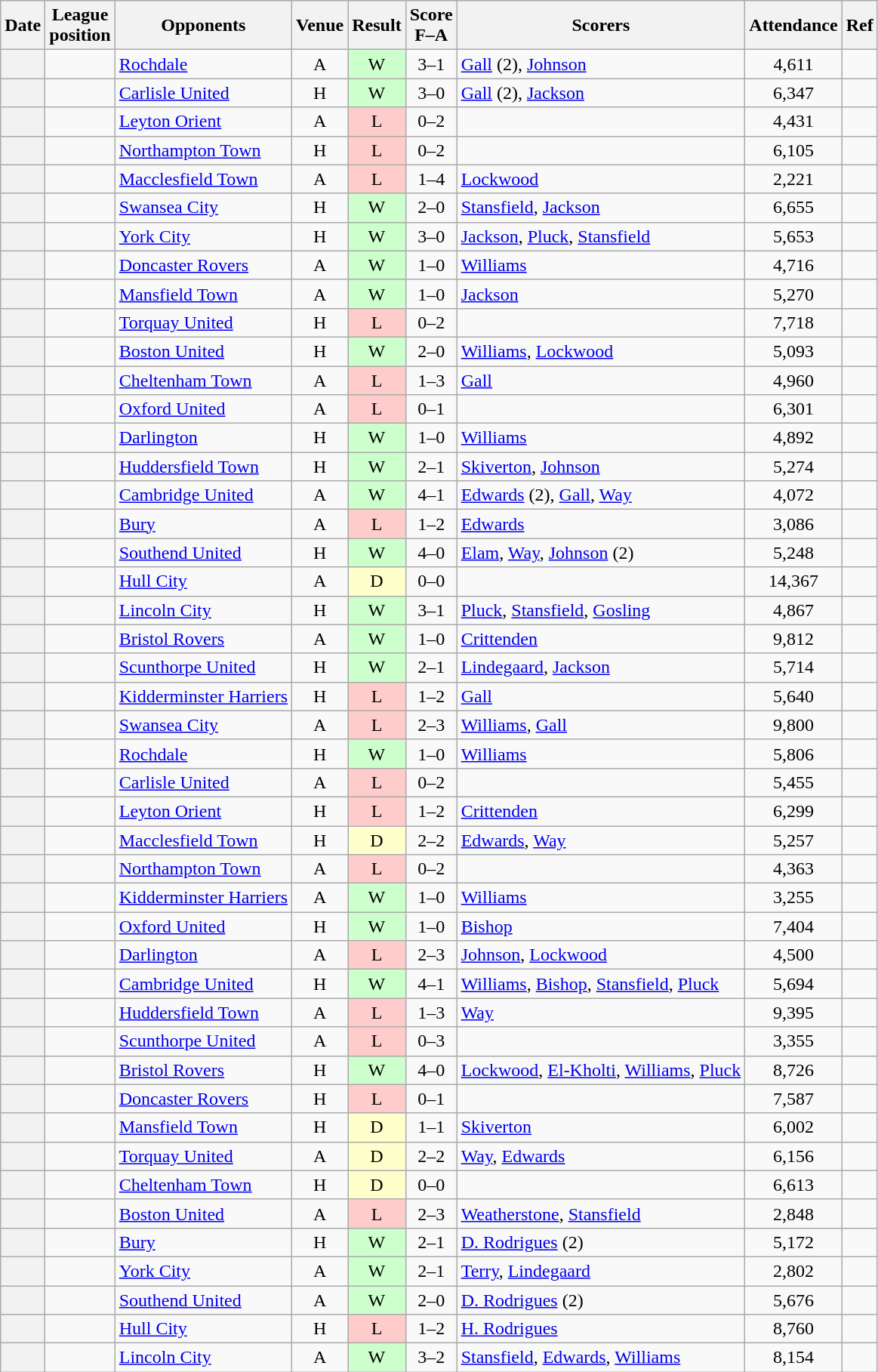<table class="wikitable plainrowheaders sortable" style="text-align:center">
<tr>
<th scope="col">Date</th>
<th scope="col">League<br>position</th>
<th scope="col">Opponents</th>
<th scope="col">Venue</th>
<th scope="col">Result</th>
<th scope="col">Score<br>F–A</th>
<th scope="col" class="unsortable">Scorers</th>
<th scope="col">Attendance</th>
<th scope="col" class="unsortable">Ref</th>
</tr>
<tr>
<th scope="row"></th>
<td></td>
<td align="left"><a href='#'>Rochdale</a></td>
<td>A</td>
<td style="background-color:#CCFFCC">W</td>
<td>3–1</td>
<td align="left"><a href='#'>Gall</a> (2), <a href='#'>Johnson</a></td>
<td>4,611</td>
<td></td>
</tr>
<tr>
<th scope="row"></th>
<td></td>
<td align="left"><a href='#'>Carlisle United</a></td>
<td>H</td>
<td style="background-color:#CCFFCC">W</td>
<td>3–0</td>
<td align="left"><a href='#'>Gall</a> (2), <a href='#'>Jackson</a></td>
<td>6,347</td>
<td></td>
</tr>
<tr>
<th scope="row"></th>
<td></td>
<td align="left"><a href='#'>Leyton Orient</a></td>
<td>A</td>
<td style="background-color:#FFCCCC">L</td>
<td>0–2</td>
<td align="left"></td>
<td>4,431</td>
<td></td>
</tr>
<tr>
<th scope="row"></th>
<td></td>
<td align="left"><a href='#'>Northampton Town</a></td>
<td>H</td>
<td style="background-color:#FFCCCC">L</td>
<td>0–2</td>
<td align="left"></td>
<td>6,105</td>
<td></td>
</tr>
<tr>
<th scope="row"></th>
<td></td>
<td align="left"><a href='#'>Macclesfield Town</a></td>
<td>A</td>
<td style="background-color:#FFCCCC">L</td>
<td>1–4</td>
<td align="left"><a href='#'>Lockwood</a></td>
<td>2,221</td>
<td></td>
</tr>
<tr>
<th scope="row"></th>
<td></td>
<td align="left"><a href='#'>Swansea City</a></td>
<td>H</td>
<td style="background-color:#CCFFCC">W</td>
<td>2–0</td>
<td align="left"><a href='#'>Stansfield</a>, <a href='#'>Jackson</a></td>
<td>6,655</td>
<td></td>
</tr>
<tr>
<th scope="row"></th>
<td></td>
<td align="left"><a href='#'>York City</a></td>
<td>H</td>
<td style="background-color:#CCFFCC">W</td>
<td>3–0</td>
<td align="left"><a href='#'>Jackson</a>, <a href='#'>Pluck</a>, <a href='#'>Stansfield</a></td>
<td>5,653</td>
<td></td>
</tr>
<tr>
<th scope="row"></th>
<td></td>
<td align="left"><a href='#'>Doncaster Rovers</a></td>
<td>A</td>
<td style="background-color:#CCFFCC">W</td>
<td>1–0</td>
<td align="left"><a href='#'>Williams</a></td>
<td>4,716</td>
<td></td>
</tr>
<tr>
<th scope="row"></th>
<td></td>
<td align="left"><a href='#'>Mansfield Town</a></td>
<td>A</td>
<td style="background-color:#CCFFCC">W</td>
<td>1–0</td>
<td align="left"><a href='#'>Jackson</a></td>
<td>5,270</td>
<td></td>
</tr>
<tr>
<th scope="row"></th>
<td></td>
<td align="left"><a href='#'>Torquay United</a></td>
<td>H</td>
<td style="background-color:#FFCCCC">L</td>
<td>0–2</td>
<td align="left"></td>
<td>7,718</td>
<td></td>
</tr>
<tr>
<th scope="row"></th>
<td></td>
<td align="left"><a href='#'>Boston United</a></td>
<td>H</td>
<td style="background-color:#CCFFCC">W</td>
<td>2–0</td>
<td align="left"><a href='#'>Williams</a>, <a href='#'>Lockwood</a></td>
<td>5,093</td>
<td></td>
</tr>
<tr>
<th scope="row"></th>
<td></td>
<td align="left"><a href='#'>Cheltenham Town</a></td>
<td>A</td>
<td style="background-color:#FFCCCC">L</td>
<td>1–3</td>
<td align="left"><a href='#'>Gall</a></td>
<td>4,960</td>
<td></td>
</tr>
<tr>
<th scope="row"></th>
<td></td>
<td align="left"><a href='#'>Oxford United</a></td>
<td>A</td>
<td style="background-color:#FFCCCC">L</td>
<td>0–1</td>
<td align="left"></td>
<td>6,301</td>
<td></td>
</tr>
<tr>
<th scope="row"></th>
<td></td>
<td align="left"><a href='#'>Darlington</a></td>
<td>H</td>
<td style="background-color:#CCFFCC">W</td>
<td>1–0</td>
<td align="left"><a href='#'>Williams</a></td>
<td>4,892</td>
<td></td>
</tr>
<tr>
<th scope="row"></th>
<td></td>
<td align="left"><a href='#'>Huddersfield Town</a></td>
<td>H</td>
<td style="background-color:#CCFFCC">W</td>
<td>2–1</td>
<td align="left"><a href='#'>Skiverton</a>, <a href='#'>Johnson</a></td>
<td>5,274</td>
<td></td>
</tr>
<tr>
<th scope="row"></th>
<td></td>
<td align="left"><a href='#'>Cambridge United</a></td>
<td>A</td>
<td style="background-color:#CCFFCC">W</td>
<td>4–1</td>
<td align="left"><a href='#'>Edwards</a> (2), <a href='#'>Gall</a>, <a href='#'>Way</a></td>
<td>4,072</td>
<td></td>
</tr>
<tr>
<th scope="row"></th>
<td></td>
<td align="left"><a href='#'>Bury</a></td>
<td>A</td>
<td style="background-color:#FFCCCC">L</td>
<td>1–2</td>
<td align="left"><a href='#'>Edwards</a></td>
<td>3,086</td>
<td></td>
</tr>
<tr>
<th scope="row"></th>
<td></td>
<td align="left"><a href='#'>Southend United</a></td>
<td>H</td>
<td style="background-color:#CCFFCC">W</td>
<td>4–0</td>
<td align="left"><a href='#'>Elam</a>, <a href='#'>Way</a>, <a href='#'>Johnson</a> (2)</td>
<td>5,248</td>
<td></td>
</tr>
<tr>
<th scope="row"></th>
<td></td>
<td align="left"><a href='#'>Hull City</a></td>
<td>A</td>
<td style="background-color:#FFFFCC">D</td>
<td>0–0</td>
<td align="left"></td>
<td>14,367</td>
<td></td>
</tr>
<tr>
<th scope="row"></th>
<td></td>
<td align="left"><a href='#'>Lincoln City</a></td>
<td>H</td>
<td style="background-color:#CCFFCC">W</td>
<td>3–1</td>
<td align="left"><a href='#'>Pluck</a>, <a href='#'>Stansfield</a>, <a href='#'>Gosling</a></td>
<td>4,867</td>
<td></td>
</tr>
<tr>
<th scope="row"></th>
<td></td>
<td align="left"><a href='#'>Bristol Rovers</a></td>
<td>A</td>
<td style="background-color:#CCFFCC">W</td>
<td>1–0</td>
<td align="left"><a href='#'>Crittenden</a></td>
<td>9,812</td>
<td></td>
</tr>
<tr>
<th scope="row"></th>
<td></td>
<td align="left"><a href='#'>Scunthorpe United</a></td>
<td>H</td>
<td style="background-color:#CCFFCC">W</td>
<td>2–1</td>
<td align="left"><a href='#'>Lindegaard</a>, <a href='#'>Jackson</a></td>
<td>5,714</td>
<td></td>
</tr>
<tr>
<th scope="row"></th>
<td></td>
<td align="left"><a href='#'>Kidderminster Harriers</a></td>
<td>H</td>
<td style="background-color:#FFCCCC">L</td>
<td>1–2</td>
<td align="left"><a href='#'>Gall</a></td>
<td>5,640</td>
<td></td>
</tr>
<tr>
<th scope="row"></th>
<td></td>
<td align="left"><a href='#'>Swansea City</a></td>
<td>A</td>
<td style="background-color:#FFCCCC">L</td>
<td>2–3</td>
<td align="left"><a href='#'>Williams</a>, <a href='#'>Gall</a></td>
<td>9,800</td>
<td></td>
</tr>
<tr>
<th scope="row"></th>
<td></td>
<td align="left"><a href='#'>Rochdale</a></td>
<td>H</td>
<td style="background-color:#CCFFCC">W</td>
<td>1–0</td>
<td align="left"><a href='#'>Williams</a></td>
<td>5,806</td>
<td></td>
</tr>
<tr>
<th scope="row"></th>
<td></td>
<td align="left"><a href='#'>Carlisle United</a></td>
<td>A</td>
<td style="background-color:#FFCCCC">L</td>
<td>0–2</td>
<td align="left"></td>
<td>5,455</td>
<td></td>
</tr>
<tr>
<th scope="row"></th>
<td></td>
<td align="left"><a href='#'>Leyton Orient</a></td>
<td>H</td>
<td style="background-color:#FFCCCC">L</td>
<td>1–2</td>
<td align="left"><a href='#'>Crittenden</a></td>
<td>6,299</td>
<td></td>
</tr>
<tr>
<th scope="row"></th>
<td></td>
<td align="left"><a href='#'>Macclesfield Town</a></td>
<td>H</td>
<td style="background-color:#FFFFCC">D</td>
<td>2–2</td>
<td align="left"><a href='#'>Edwards</a>, <a href='#'>Way</a></td>
<td>5,257</td>
<td></td>
</tr>
<tr>
<th scope="row"></th>
<td></td>
<td align="left"><a href='#'>Northampton Town</a></td>
<td>A</td>
<td style="background-color:#FFCCCC">L</td>
<td>0–2</td>
<td align="left"></td>
<td>4,363</td>
<td></td>
</tr>
<tr>
<th scope="row"></th>
<td></td>
<td align="left"><a href='#'>Kidderminster Harriers</a></td>
<td>A</td>
<td style="background-color:#CCFFCC">W</td>
<td>1–0</td>
<td align="left"><a href='#'>Williams</a></td>
<td>3,255</td>
<td></td>
</tr>
<tr>
<th scope="row"></th>
<td></td>
<td align="left"><a href='#'>Oxford United</a></td>
<td>H</td>
<td style="background-color:#CCFFCC">W</td>
<td>1–0</td>
<td align="left"><a href='#'>Bishop</a></td>
<td>7,404</td>
<td></td>
</tr>
<tr>
<th scope="row"></th>
<td></td>
<td align="left"><a href='#'>Darlington</a></td>
<td>A</td>
<td style="background-color:#FFCCCC">L</td>
<td>2–3</td>
<td align="left"><a href='#'>Johnson</a>, <a href='#'>Lockwood</a></td>
<td>4,500</td>
<td></td>
</tr>
<tr>
<th scope="row"></th>
<td></td>
<td align="left"><a href='#'>Cambridge United</a></td>
<td>H</td>
<td style="background-color:#CCFFCC">W</td>
<td>4–1</td>
<td align="left"><a href='#'>Williams</a>, <a href='#'>Bishop</a>, <a href='#'>Stansfield</a>, <a href='#'>Pluck</a></td>
<td>5,694</td>
<td></td>
</tr>
<tr>
<th scope="row"></th>
<td></td>
<td align="left"><a href='#'>Huddersfield Town</a></td>
<td>A</td>
<td style="background-color:#FFCCCC">L</td>
<td>1–3</td>
<td align="left"><a href='#'>Way</a></td>
<td>9,395</td>
<td></td>
</tr>
<tr>
<th scope="row"></th>
<td></td>
<td align="left"><a href='#'>Scunthorpe United</a></td>
<td>A</td>
<td style="background-color:#FFCCCC">L</td>
<td>0–3</td>
<td align="left"></td>
<td>3,355</td>
<td></td>
</tr>
<tr>
<th scope="row"></th>
<td></td>
<td align="left"><a href='#'>Bristol Rovers</a></td>
<td>H</td>
<td style="background-color:#CCFFCC">W</td>
<td>4–0</td>
<td align="left"><a href='#'>Lockwood</a>, <a href='#'>El-Kholti</a>, <a href='#'>Williams</a>, <a href='#'>Pluck</a></td>
<td>8,726</td>
<td></td>
</tr>
<tr>
<th scope="row"></th>
<td></td>
<td align="left"><a href='#'>Doncaster Rovers</a></td>
<td>H</td>
<td style="background-color:#FFCCCC">L</td>
<td>0–1</td>
<td align="left"></td>
<td>7,587</td>
<td></td>
</tr>
<tr>
<th scope="row"></th>
<td></td>
<td align="left"><a href='#'>Mansfield Town</a></td>
<td>H</td>
<td style="background-color:#FFFFCC">D</td>
<td>1–1</td>
<td align="left"><a href='#'>Skiverton</a></td>
<td>6,002</td>
<td></td>
</tr>
<tr>
<th scope="row"></th>
<td></td>
<td align="left"><a href='#'>Torquay United</a></td>
<td>A</td>
<td style="background-color:#FFFFCC">D</td>
<td>2–2</td>
<td align="left"><a href='#'>Way</a>, <a href='#'>Edwards</a></td>
<td>6,156</td>
<td></td>
</tr>
<tr>
<th scope="row"></th>
<td></td>
<td align="left"><a href='#'>Cheltenham Town</a></td>
<td>H</td>
<td style="background-color:#FFFFCC">D</td>
<td>0–0</td>
<td align="left"></td>
<td>6,613</td>
<td></td>
</tr>
<tr>
<th scope="row"></th>
<td></td>
<td align="left"><a href='#'>Boston United</a></td>
<td>A</td>
<td style="background-color:#FFCCCC">L</td>
<td>2–3</td>
<td align="left"><a href='#'>Weatherstone</a>, <a href='#'>Stansfield</a></td>
<td>2,848</td>
<td></td>
</tr>
<tr>
<th scope="row"></th>
<td></td>
<td align="left"><a href='#'>Bury</a></td>
<td>H</td>
<td style="background-color:#CCFFCC">W</td>
<td>2–1</td>
<td align="left"><a href='#'>D. Rodrigues</a> (2)</td>
<td>5,172</td>
<td></td>
</tr>
<tr>
<th scope="row"></th>
<td></td>
<td align="left"><a href='#'>York City</a></td>
<td>A</td>
<td style="background-color:#CCFFCC">W</td>
<td>2–1</td>
<td align="left"><a href='#'>Terry</a>, <a href='#'>Lindegaard</a></td>
<td>2,802</td>
<td></td>
</tr>
<tr>
<th scope="row"></th>
<td></td>
<td align="left"><a href='#'>Southend United</a></td>
<td>A</td>
<td style="background-color:#CCFFCC">W</td>
<td>2–0</td>
<td align="left"><a href='#'>D. Rodrigues</a> (2)</td>
<td>5,676</td>
<td></td>
</tr>
<tr>
<th scope="row"></th>
<td></td>
<td align="left"><a href='#'>Hull City</a></td>
<td>H</td>
<td style="background-color:#FFCCCC">L</td>
<td>1–2</td>
<td align="left"><a href='#'>H. Rodrigues</a></td>
<td>8,760</td>
<td></td>
</tr>
<tr>
<th scope="row"></th>
<td></td>
<td align="left"><a href='#'>Lincoln City</a></td>
<td>A</td>
<td style="background-color:#CCFFCC">W</td>
<td>3–2</td>
<td align="left"><a href='#'>Stansfield</a>, <a href='#'>Edwards</a>, <a href='#'>Williams</a></td>
<td>8,154</td>
<td></td>
</tr>
</table>
